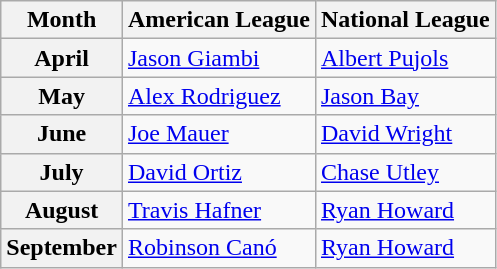<table class="wikitable">
<tr>
<th>Month</th>
<th>American League</th>
<th>National League</th>
</tr>
<tr>
<th>April</th>
<td><a href='#'>Jason Giambi</a></td>
<td><a href='#'>Albert Pujols</a></td>
</tr>
<tr>
<th>May</th>
<td><a href='#'>Alex Rodriguez</a></td>
<td><a href='#'>Jason Bay</a></td>
</tr>
<tr>
<th>June</th>
<td><a href='#'>Joe Mauer</a></td>
<td><a href='#'>David Wright</a></td>
</tr>
<tr>
<th>July</th>
<td><a href='#'>David Ortiz</a></td>
<td><a href='#'>Chase Utley</a></td>
</tr>
<tr>
<th>August</th>
<td><a href='#'>Travis Hafner</a></td>
<td><a href='#'>Ryan Howard</a></td>
</tr>
<tr>
<th>September</th>
<td><a href='#'>Robinson Canó</a></td>
<td><a href='#'>Ryan Howard</a></td>
</tr>
</table>
